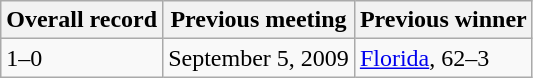<table class="wikitable">
<tr>
<th>Overall record</th>
<th>Previous meeting</th>
<th>Previous winner</th>
</tr>
<tr>
<td>1–0</td>
<td>September 5, 2009</td>
<td><a href='#'>Florida</a>, 62–3</td>
</tr>
</table>
